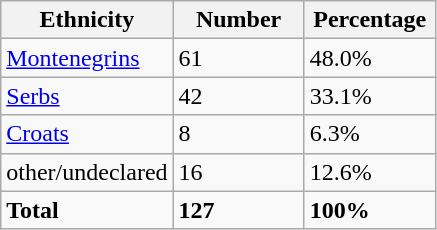<table class="wikitable">
<tr>
<th width="100px">Ethnicity</th>
<th width="80px">Number</th>
<th width="80px">Percentage</th>
</tr>
<tr>
<td><a href='#'>Montenegrins</a></td>
<td>61</td>
<td>48.0%</td>
</tr>
<tr>
<td><a href='#'>Serbs</a></td>
<td>42</td>
<td>33.1%</td>
</tr>
<tr>
<td><a href='#'>Croats</a></td>
<td>8</td>
<td>6.3%</td>
</tr>
<tr>
<td>other/undeclared</td>
<td>16</td>
<td>12.6%</td>
</tr>
<tr>
<td><strong>Total</strong></td>
<td><strong>127</strong></td>
<td><strong>100%</strong></td>
</tr>
</table>
